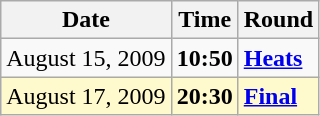<table class="wikitable">
<tr>
<th>Date</th>
<th>Time</th>
<th>Round</th>
</tr>
<tr>
<td>August 15, 2009</td>
<td><strong>10:50</strong></td>
<td><strong><a href='#'>Heats</a></strong></td>
</tr>
<tr style=background:lemonchiffon>
<td>August 17, 2009</td>
<td><strong>20:30</strong></td>
<td><strong><a href='#'>Final</a></strong></td>
</tr>
</table>
